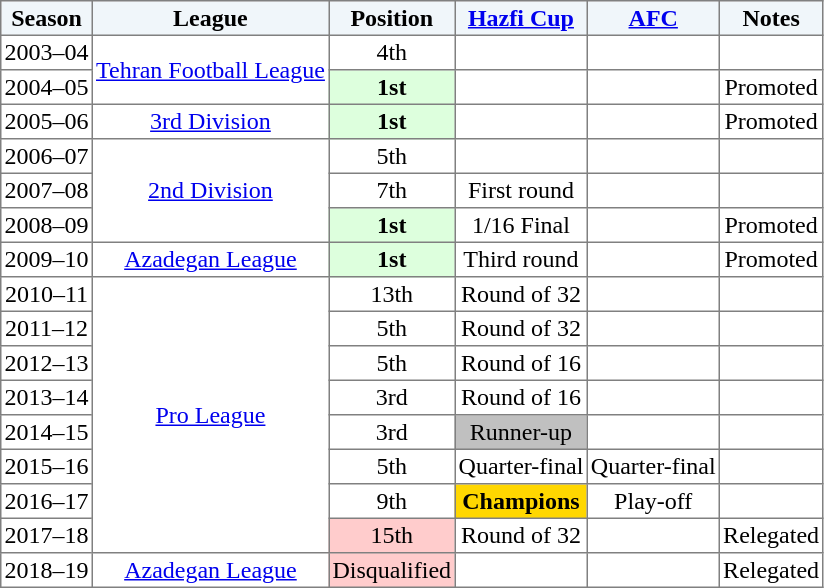<table border="1" cellpadding="2" style="border-collapse:collapse; text-align:center; font-size:normal;">
<tr style="background:#f0f6fa;">
<th>Season</th>
<th>League</th>
<th>Position</th>
<th><a href='#'>Hazfi Cup</a></th>
<th><a href='#'>AFC</a></th>
<th>Notes</th>
</tr>
<tr>
<td>2003–04</td>
<td rowspan="2"><a href='#'>Tehran Football League</a></td>
<td>4th</td>
<td></td>
<td></td>
<td></td>
</tr>
<tr>
<td>2004–05</td>
<td style="text-align:center; background:#dfd;"><strong>1st</strong></td>
<td></td>
<td></td>
<td>Promoted</td>
</tr>
<tr>
<td>2005–06</td>
<td><a href='#'>3rd Division</a></td>
<td style="text-align:center; background:#dfd;"><strong>1st</strong></td>
<td></td>
<td></td>
<td>Promoted</td>
</tr>
<tr>
<td>2006–07</td>
<td rowspan="3"><a href='#'>2nd Division</a></td>
<td>5th</td>
<td></td>
<td></td>
<td></td>
</tr>
<tr>
<td>2007–08</td>
<td>7th</td>
<td>First round</td>
<td></td>
<td></td>
</tr>
<tr>
<td>2008–09</td>
<td style="text-align:center; background:#dfd;"><strong>1st</strong></td>
<td>1/16 Final</td>
<td></td>
<td>Promoted</td>
</tr>
<tr>
<td>2009–10</td>
<td><a href='#'>Azadegan League</a></td>
<td style="text-align:center; background:#dfd;"><strong>1st</strong></td>
<td>Third round</td>
<td></td>
<td>Promoted</td>
</tr>
<tr>
<td>2010–11</td>
<td rowspan="8"><a href='#'>Pro League</a></td>
<td>13th</td>
<td>Round of 32</td>
<td></td>
<td></td>
</tr>
<tr>
<td>2011–12</td>
<td>5th</td>
<td>Round of 32</td>
<td></td>
<td></td>
</tr>
<tr>
<td>2012–13</td>
<td>5th</td>
<td>Round of 16</td>
<td></td>
<td></td>
</tr>
<tr>
<td>2013–14</td>
<td>3rd</td>
<td>Round of 16</td>
<td></td>
<td></td>
</tr>
<tr>
<td>2014–15</td>
<td>3rd</td>
<td style="text-align:center; background:silver;">Runner-up</td>
<td></td>
<td></td>
</tr>
<tr>
<td>2015–16</td>
<td>5th</td>
<td>Quarter-final</td>
<td>Quarter-final</td>
<td></td>
</tr>
<tr>
<td>2016–17</td>
<td>9th</td>
<td style="text-align:center; background:gold;"><strong>Champions</strong></td>
<td>Play-off</td>
<td></td>
</tr>
<tr>
<td>2017–18</td>
<td style="text-align:center; background:#fcc;">15th</td>
<td>Round of 32</td>
<td></td>
<td>Relegated</td>
</tr>
<tr>
<td>2018–19</td>
<td rowspan="1"><a href='#'>Azadegan League</a></td>
<td style="text-align:center; background:#fcc;">Disqualified</td>
<td></td>
<td></td>
<td>Relegated</td>
</tr>
</table>
